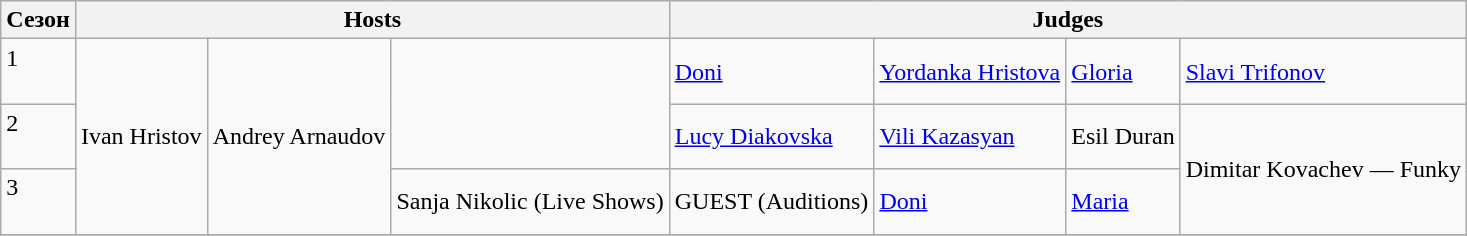<table class="wikitable">
<tr>
<th>Сезон</th>
<th colspan="3">Hosts</th>
<th colspan="4">Judges</th>
</tr>
<tr>
<td>1<br><br></td>
<td rowspan="3">Ivan Hristov</td>
<td rowspan="3">Andrey Arnaudov</td>
<td rowspan="2"></td>
<td><a href='#'>Doni</a></td>
<td><a href='#'>Yordanka Hristova</a></td>
<td><a href='#'>Gloria</a></td>
<td><a href='#'>Slavi Trifonov</a></td>
</tr>
<tr>
<td>2<br><br></td>
<td><a href='#'>Lucy Diakovska</a></td>
<td><a href='#'>Vili Kazasyan</a></td>
<td>Esil Duran</td>
<td rowspan="2">Dimitar Kovachev — Funky</td>
</tr>
<tr>
<td>3<br><br></td>
<td>Sanja Nikolic (Live Shows)</td>
<td>GUEST (Auditions)</td>
<td><a href='#'>Doni</a></td>
<td><a href='#'>Maria</a></td>
</tr>
<tr>
</tr>
</table>
